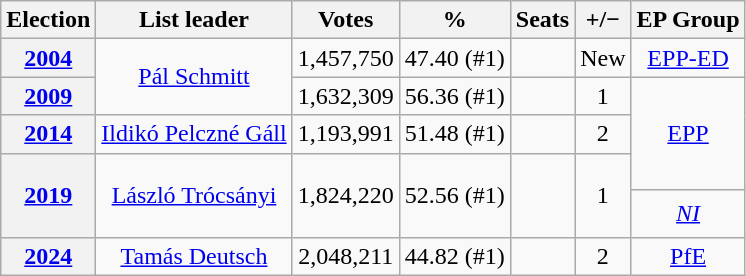<table class=wikitable style="text-align:center;">
<tr>
<th>Election</th>
<th>List leader</th>
<th>Votes</th>
<th>%</th>
<th>Seats</th>
<th>+/−</th>
<th>EP Group</th>
</tr>
<tr>
<th><a href='#'>2004</a></th>
<td rowspan=2><a href='#'>Pál Schmitt</a></td>
<td>1,457,750</td>
<td>47.40 (#1)</td>
<td></td>
<td>New</td>
<td><a href='#'>EPP-ED</a></td>
</tr>
<tr>
<th><a href='#'>2009</a></th>
<td>1,632,309</td>
<td>56.36 (#1)</td>
<td></td>
<td> 1</td>
<td rowspan=3><a href='#'>EPP</a><br></td>
</tr>
<tr>
<th><a href='#'>2014</a></th>
<td><a href='#'>Ildikó Pelczné Gáll</a></td>
<td>1,193,991</td>
<td>51.48 (#1)</td>
<td></td>
<td> 2</td>
</tr>
<tr style="height:1.5em">
<th rowspan=2><a href='#'>2019</a></th>
<td rowspan=2><a href='#'>László Trócsányi</a></td>
<td rowspan=2>1,824,220</td>
<td rowspan=2>52.56 (#1)</td>
<td rowspan=2></td>
<td rowspan=2> 1</td>
</tr>
<tr style="height:2em">
<td><em><a href='#'>NI</a></em><br></td>
</tr>
<tr>
<th><a href='#'>2024</a></th>
<td><a href='#'>Tamás Deutsch</a></td>
<td>2,048,211</td>
<td>44.82 (#1)</td>
<td></td>
<td> 2</td>
<td><a href='#'>PfE</a></td>
</tr>
</table>
